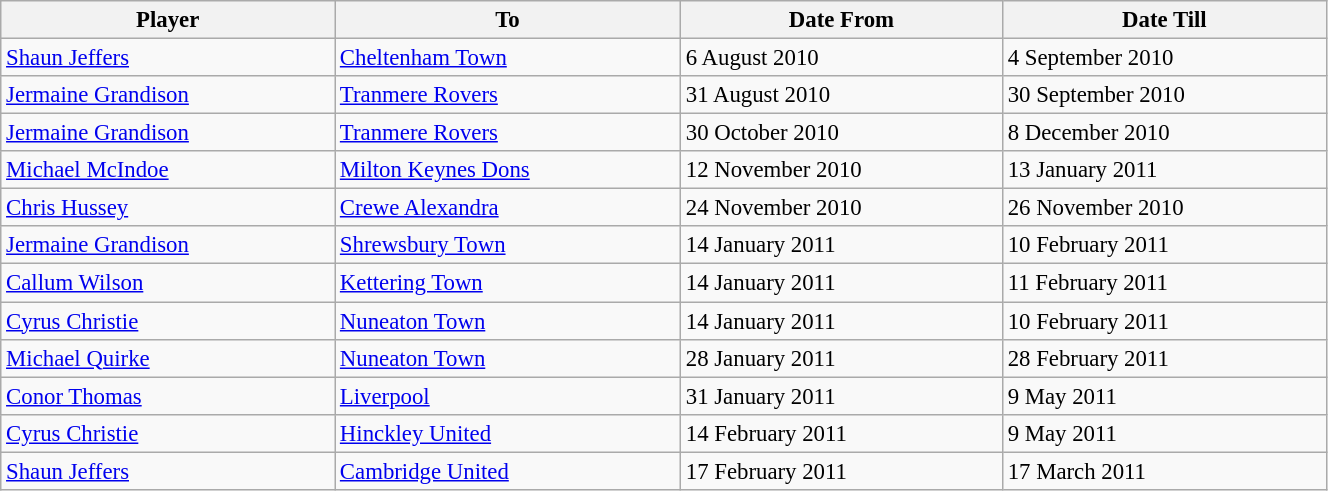<table class="wikitable sortable" style="text-align:center; font-size:95%; width:70%; text-align:left">
<tr>
<th>Player</th>
<th>To</th>
<th>Date From</th>
<th>Date Till</th>
</tr>
<tr>
<td> <a href='#'>Shaun Jeffers</a></td>
<td><a href='#'>Cheltenham Town</a></td>
<td>6 August 2010</td>
<td>4 September 2010</td>
</tr>
<tr>
<td> <a href='#'>Jermaine Grandison</a></td>
<td><a href='#'>Tranmere Rovers</a></td>
<td>31 August 2010</td>
<td>30 September 2010</td>
</tr>
<tr>
<td> <a href='#'>Jermaine Grandison</a></td>
<td><a href='#'>Tranmere Rovers</a></td>
<td>30 October 2010</td>
<td>8 December 2010</td>
</tr>
<tr>
<td> <a href='#'>Michael McIndoe</a></td>
<td><a href='#'>Milton Keynes Dons</a></td>
<td>12 November 2010</td>
<td>13 January 2011</td>
</tr>
<tr>
<td> <a href='#'>Chris Hussey</a></td>
<td><a href='#'>Crewe Alexandra</a></td>
<td>24 November 2010</td>
<td>26 November 2010</td>
</tr>
<tr>
<td> <a href='#'>Jermaine Grandison</a></td>
<td><a href='#'>Shrewsbury Town</a></td>
<td>14 January 2011</td>
<td>10 February 2011</td>
</tr>
<tr>
<td> <a href='#'>Callum Wilson</a></td>
<td><a href='#'>Kettering Town</a></td>
<td>14 January 2011</td>
<td>11 February 2011</td>
</tr>
<tr>
<td> <a href='#'>Cyrus Christie</a></td>
<td><a href='#'>Nuneaton Town</a></td>
<td>14 January 2011</td>
<td>10 February 2011</td>
</tr>
<tr>
<td> <a href='#'>Michael Quirke</a></td>
<td><a href='#'>Nuneaton Town</a></td>
<td>28 January 2011</td>
<td>28 February 2011</td>
</tr>
<tr>
<td> <a href='#'>Conor Thomas</a></td>
<td><a href='#'>Liverpool</a></td>
<td>31 January 2011</td>
<td>9 May 2011</td>
</tr>
<tr>
<td> <a href='#'>Cyrus Christie</a></td>
<td><a href='#'>Hinckley United</a></td>
<td>14 February 2011</td>
<td>9 May 2011</td>
</tr>
<tr>
<td> <a href='#'>Shaun Jeffers</a></td>
<td><a href='#'>Cambridge United</a></td>
<td>17 February 2011</td>
<td>17 March 2011</td>
</tr>
</table>
